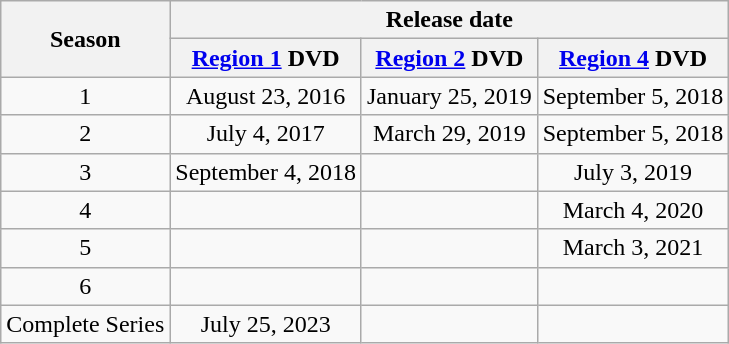<table class="wikitable" style="text-align:center;">
<tr>
<th rowspan="2">Season</th>
<th colspan="3">Release date</th>
</tr>
<tr>
<th><a href='#'>Region 1</a> DVD</th>
<th><a href='#'>Region 2</a> DVD</th>
<th><a href='#'>Region 4</a> DVD</th>
</tr>
<tr>
<td>1</td>
<td>August 23, 2016</td>
<td>January 25, 2019</td>
<td>September 5, 2018</td>
</tr>
<tr>
<td>2</td>
<td>July 4, 2017</td>
<td>March 29, 2019</td>
<td>September 5, 2018</td>
</tr>
<tr>
<td>3</td>
<td>September 4, 2018</td>
<td></td>
<td>July 3, 2019</td>
</tr>
<tr>
<td>4</td>
<td></td>
<td></td>
<td>March 4, 2020</td>
</tr>
<tr>
<td>5</td>
<td></td>
<td></td>
<td>March 3, 2021</td>
</tr>
<tr>
<td>6</td>
<td></td>
<td></td>
<td></td>
</tr>
<tr>
<td>Complete Series</td>
<td>July 25, 2023</td>
<td></td>
<td></td>
</tr>
</table>
